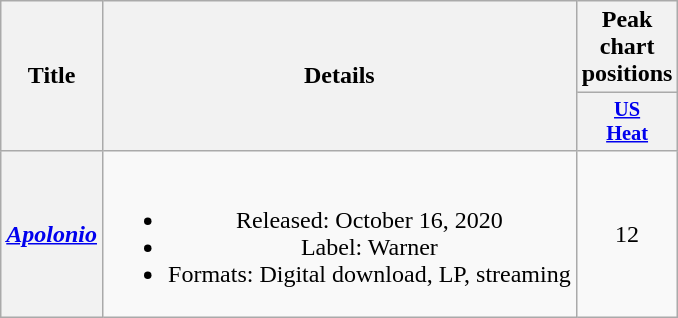<table class="wikitable plainrowheaders" style="text-align:center">
<tr>
<th scope="col" rowspan="2">Title</th>
<th scope="col" rowspan="2">Details</th>
<th scope="col">Peak chart positions</th>
</tr>
<tr>
<th scope="col" style="width:3em;font-size:85%;"><a href='#'>US<br>Heat</a><br></th>
</tr>
<tr>
<th scope="row"><em><a href='#'>Apolonio</a></em></th>
<td><br><ul><li>Released: October 16, 2020</li><li>Label: Warner</li><li>Formats: Digital download, LP, streaming</li></ul></td>
<td>12</td>
</tr>
</table>
